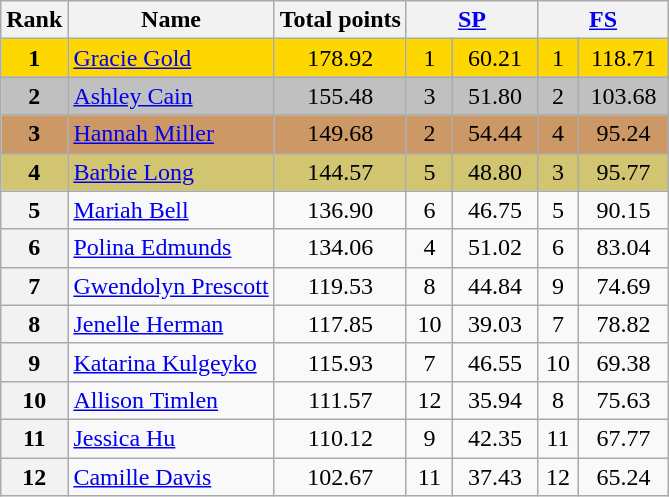<table class="wikitable sortable">
<tr>
<th>Rank</th>
<th>Name</th>
<th>Total points</th>
<th colspan="2" width="80px"><a href='#'>SP</a></th>
<th colspan="2" width="80px"><a href='#'>FS</a></th>
</tr>
<tr bgcolor="gold">
<td align="center"><strong>1</strong></td>
<td><a href='#'>Gracie Gold</a></td>
<td align="center">178.92</td>
<td align="center">1</td>
<td align="center">60.21</td>
<td align="center">1</td>
<td align="center">118.71</td>
</tr>
<tr bgcolor="silver">
<td align="center"><strong>2</strong></td>
<td><a href='#'>Ashley Cain</a></td>
<td align="center">155.48</td>
<td align="center">3</td>
<td align="center">51.80</td>
<td align="center">2</td>
<td align="center">103.68</td>
</tr>
<tr bgcolor="cc9966">
<td align="center"><strong>3</strong></td>
<td><a href='#'>Hannah Miller</a></td>
<td align="center">149.68</td>
<td align="center">2</td>
<td align="center">54.44</td>
<td align="center">4</td>
<td align="center">95.24</td>
</tr>
<tr bgcolor="#d1c571">
<td align="center"><strong>4</strong></td>
<td><a href='#'>Barbie Long</a></td>
<td align="center">144.57</td>
<td align="center">5</td>
<td align="center">48.80</td>
<td align="center">3</td>
<td align="center">95.77</td>
</tr>
<tr>
<th>5</th>
<td><a href='#'>Mariah Bell</a></td>
<td align="center">136.90</td>
<td align="center">6</td>
<td align="center">46.75</td>
<td align="center">5</td>
<td align="center">90.15</td>
</tr>
<tr>
<th>6</th>
<td><a href='#'>Polina Edmunds</a></td>
<td align="center">134.06</td>
<td align="center">4</td>
<td align="center">51.02</td>
<td align="center">6</td>
<td align="center">83.04</td>
</tr>
<tr>
<th>7</th>
<td><a href='#'>Gwendolyn Prescott</a></td>
<td align="center">119.53</td>
<td align="center">8</td>
<td align="center">44.84</td>
<td align="center">9</td>
<td align="center">74.69</td>
</tr>
<tr>
<th>8</th>
<td><a href='#'>Jenelle Herman</a></td>
<td align="center">117.85</td>
<td align="center">10</td>
<td align="center">39.03</td>
<td align="center">7</td>
<td align="center">78.82</td>
</tr>
<tr>
<th>9</th>
<td><a href='#'>Katarina Kulgeyko</a></td>
<td align="center">115.93</td>
<td align="center">7</td>
<td align="center">46.55</td>
<td align="center">10</td>
<td align="center">69.38</td>
</tr>
<tr>
<th>10</th>
<td><a href='#'>Allison Timlen</a></td>
<td align="center">111.57</td>
<td align="center">12</td>
<td align="center">35.94</td>
<td align="center">8</td>
<td align="center">75.63</td>
</tr>
<tr>
<th>11</th>
<td><a href='#'>Jessica Hu</a></td>
<td align="center">110.12</td>
<td align="center">9</td>
<td align="center">42.35</td>
<td align="center">11</td>
<td align="center">67.77</td>
</tr>
<tr>
<th>12</th>
<td><a href='#'>Camille Davis</a></td>
<td align="center">102.67</td>
<td align="center">11</td>
<td align="center">37.43</td>
<td align="center">12</td>
<td align="center">65.24</td>
</tr>
</table>
